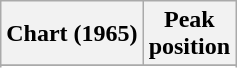<table class="wikitable sortable plainrowheaders" style="text-align:center">
<tr>
<th scope="col">Chart (1965)</th>
<th scope="col">Peak<br> position</th>
</tr>
<tr>
</tr>
<tr>
</tr>
</table>
